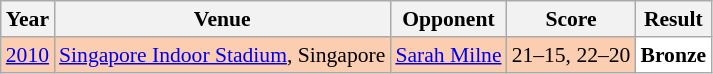<table class="sortable wikitable" style="font-size: 90%;">
<tr>
<th>Year</th>
<th>Venue</th>
<th>Opponent</th>
<th>Score</th>
<th>Result</th>
</tr>
<tr style="background:#FBCEB1">
<td align="center"><a href='#'>2010</a></td>
<td align="left"><a href='#'>Singapore Indoor Stadium</a>, Singapore</td>
<td align="left"> <a href='#'>Sarah Milne</a></td>
<td align="left">21–15, 22–20</td>
<td style="text-align:left; background:white"> <strong>Bronze</strong></td>
</tr>
</table>
